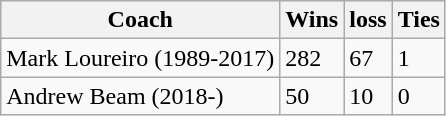<table class="wikitable">
<tr>
<th>Coach</th>
<th>Wins</th>
<th>loss</th>
<th>Ties</th>
</tr>
<tr>
<td>Mark Loureiro (1989-2017)</td>
<td>282</td>
<td>67</td>
<td>1</td>
</tr>
<tr>
<td>Andrew Beam (2018-)</td>
<td>50</td>
<td>10</td>
<td>0</td>
</tr>
</table>
